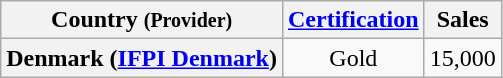<table class="wikitable plainrowheaders" style="text-align:center">
<tr>
<th>Country <small>(Provider)</small></th>
<th><a href='#'>Certification</a></th>
<th>Sales</th>
</tr>
<tr>
<th scope="row">Denmark (<a href='#'>IFPI Denmark</a>)</th>
<td>Gold</td>
<td>15,000</td>
</tr>
</table>
